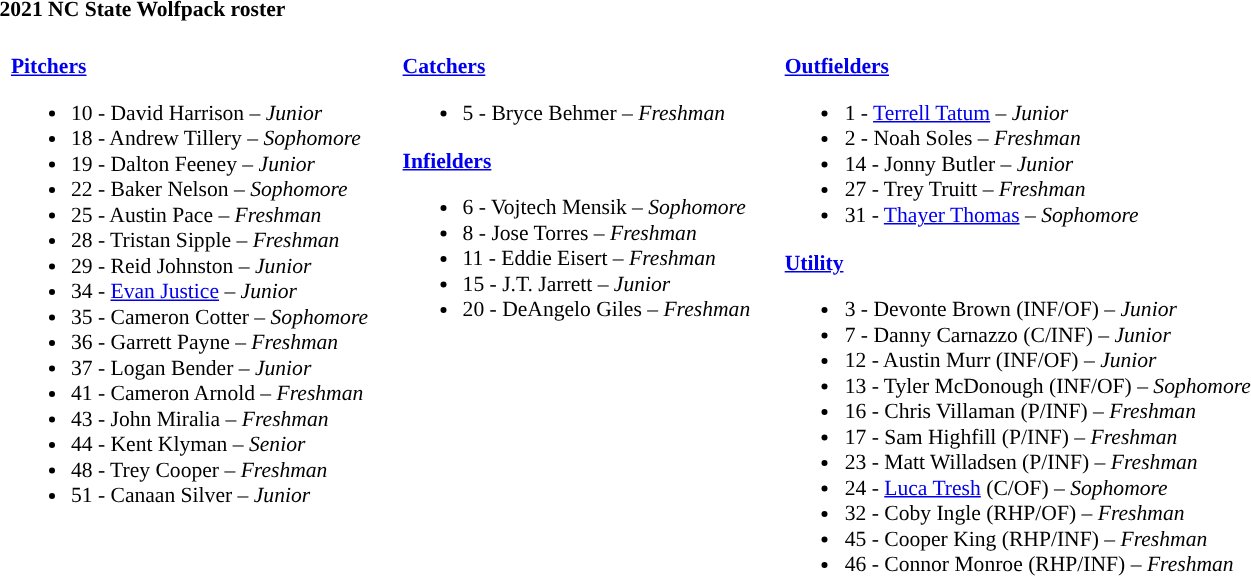<table class="toccolours" style="text-align: left; font-size:90%;">
<tr>
<th colspan="9">2021 NC State Wolfpack roster</th>
</tr>
<tr>
<td width="03"> </td>
<td valign="top"><br><strong><a href='#'>Pitchers</a></strong><ul><li>10 - David Harrison – <em>Junior</em></li><li>18 - Andrew Tillery – <em>Sophomore</em></li><li>19 - Dalton Feeney – <em> Junior</em></li><li>22 - Baker Nelson – <em>Sophomore</em></li><li>25 - Austin Pace – <em>Freshman</em></li><li>28 - Tristan Sipple – <em>Freshman</em></li><li>29 - Reid Johnston – <em>Junior</em></li><li>34 - <a href='#'>Evan Justice</a> – <em>Junior</em></li><li>35 - Cameron Cotter – <em> Sophomore</em></li><li>36 - Garrett Payne – <em>Freshman</em></li><li>37 - Logan Bender – <em>Junior</em></li><li>41 - Cameron Arnold – <em>Freshman</em></li><li>43 - John Miralia – <em>Freshman</em></li><li>44 - Kent Klyman – <em>Senior</em></li><li>48 - Trey Cooper – <em>Freshman</em></li><li>51 - Canaan Silver – <em>Junior</em></li></ul></td>
<td width="15"> </td>
<td valign="top"><br><strong><a href='#'>Catchers</a></strong><ul><li>5 - Bryce Behmer – <em>Freshman</em></li></ul><strong><a href='#'>Infielders</a></strong><ul><li>6 - Vojtech Mensik – <em>Sophomore</em></li><li>8 - Jose Torres – <em>Freshman</em></li><li>11 - Eddie Eisert – <em>Freshman</em></li><li>15 - J.T. Jarrett – <em>Junior</em></li><li>20 - DeAngelo Giles – <em>Freshman</em></li></ul></td>
<td width="15"> </td>
<td valign="top"><br><strong><a href='#'>Outfielders</a></strong><ul><li>1 - <a href='#'>Terrell Tatum</a> – <em>Junior</em></li><li>2 - Noah Soles – <em>Freshman</em></li><li>14 - Jonny Butler – <em>Junior</em></li><li>27 - Trey Truitt – <em>Freshman</em></li><li>31 - <a href='#'>Thayer Thomas</a> – <em> Sophomore</em></li></ul><strong><a href='#'>Utility</a></strong><ul><li>3 - Devonte Brown (INF/OF) – <em>Junior</em></li><li>7 - Danny Carnazzo (C/INF) – <em> Junior</em></li><li>12 - Austin Murr (INF/OF) – <em>Junior</em></li><li>13 - Tyler McDonough (INF/OF) – <em>Sophomore</em></li><li>16 - Chris Villaman (P/INF) – <em>Freshman</em></li><li>17 - Sam Highfill (P/INF) – <em>Freshman</em></li><li>23 - Matt Willadsen (P/INF) – <em>Freshman</em></li><li>24 - <a href='#'>Luca Tresh</a> (C/OF) – <em>Sophomore</em></li><li>32 - Coby Ingle (RHP/OF) – <em>Freshman</em></li><li>45 - Cooper King (RHP/INF) – <em>Freshman</em></li><li>46 - Connor Monroe (RHP/INF) – <em>Freshman</em></li></ul></td>
<td width="25"> </td>
</tr>
</table>
